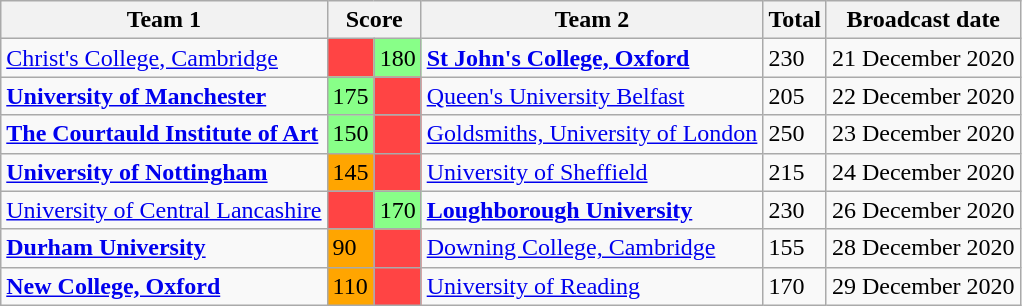<table class="wikitable">
<tr>
<th>Team 1</th>
<th colspan=2>Score</th>
<th>Team 2</th>
<th>Total</th>
<th>Broadcast date</th>
</tr>
<tr>
<td><a href='#'>Christ's College, Cambridge</a></td>
<td style="background:#f44;"></td>
<td style="background:#88ff88">180</td>
<td><strong><a href='#'>St John's College, Oxford</a></strong></td>
<td>230</td>
<td>21 December 2020</td>
</tr>
<tr>
<td><strong><a href='#'>University of Manchester</a></strong></td>
<td style="background:#88ff88">175</td>
<td style="background:#f44;"></td>
<td><a href='#'>Queen's University Belfast</a></td>
<td>205</td>
<td>22 December 2020</td>
</tr>
<tr>
<td><strong><a href='#'>The Courtauld Institute of Art</a></strong></td>
<td style="background:#88ff88">150</td>
<td style="background:#f44;"></td>
<td><a href='#'>Goldsmiths, University of London</a></td>
<td>250</td>
<td>23 December 2020</td>
</tr>
<tr>
<td><strong><a href='#'>University of Nottingham</a></strong></td>
<td style="background:orange;">145</td>
<td style="background:#f44;"></td>
<td><a href='#'>University of Sheffield</a></td>
<td>215</td>
<td>24 December 2020</td>
</tr>
<tr>
<td><a href='#'>University of Central Lancashire</a></td>
<td style="background:#f44;"></td>
<td style="background:#88ff88">170</td>
<td><strong><a href='#'>Loughborough University</a></strong></td>
<td>230</td>
<td>26 December 2020</td>
</tr>
<tr>
<td><strong><a href='#'>Durham University</a></strong></td>
<td style="background:orange;">90</td>
<td style="background:#f44;"></td>
<td><a href='#'>Downing College, Cambridge</a></td>
<td>155</td>
<td>28 December 2020</td>
</tr>
<tr>
<td><strong><a href='#'>New College, Oxford</a></strong></td>
<td style="background:orange;">110</td>
<td style="background:#f44;"></td>
<td><a href='#'>University of Reading</a></td>
<td>170</td>
<td>29 December 2020</td>
</tr>
</table>
